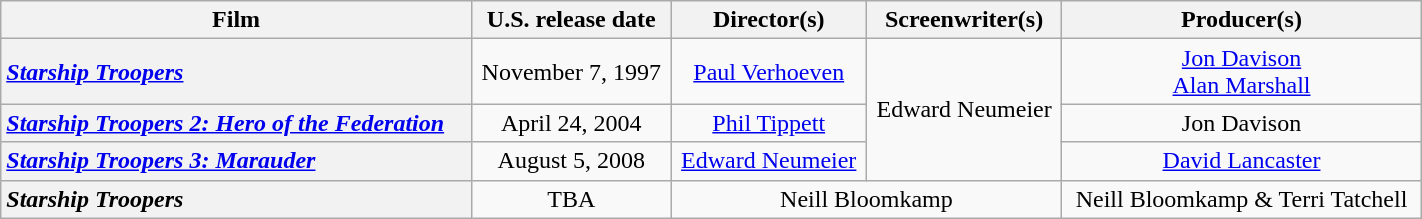<table class="wikitable sortable mw-collapsible plainrowheaders" style="text-align:center; width:75%;">
<tr>
<th scope="col">Film</th>
<th scope="col">U.S. release date</th>
<th scope="col">Director(s)</th>
<th scope="col">Screenwriter(s)</th>
<th scope="col">Producer(s)</th>
</tr>
<tr>
<th scope="row" style="text-align:left"><em><a href='#'>Starship Troopers</a></em></th>
<td>November 7, 1997</td>
<td align="center"><a href='#'>Paul Verhoeven</a></td>
<td rowspan="3" align="center">Edward Neumeier</td>
<td align="center"><a href='#'>Jon Davison</a> <br><a href='#'>Alan Marshall</a></td>
</tr>
<tr>
<th scope="row" style="text-align:left"><em><a href='#'>Starship Troopers 2: Hero of the Federation</a></em></th>
<td>April 24, 2004</td>
<td align="center"><a href='#'>Phil Tippett</a></td>
<td align="center">Jon Davison</td>
</tr>
<tr>
<th scope="row" style="text-align:left"><em><a href='#'>Starship Troopers 3: Marauder</a></em></th>
<td>August 5, 2008</td>
<td align="center"><a href='#'>Edward Neumeier</a></td>
<td align="center"><a href='#'>David Lancaster</a></td>
</tr>
<tr>
<th scope="row" style="text-align:left"><em>Starship Troopers</em></th>
<td>TBA</td>
<td colspan="2" style="text-align:center;">Neill Bloomkamp</td>
<td>Neill Bloomkamp & Terri Tatchell</td>
</tr>
</table>
